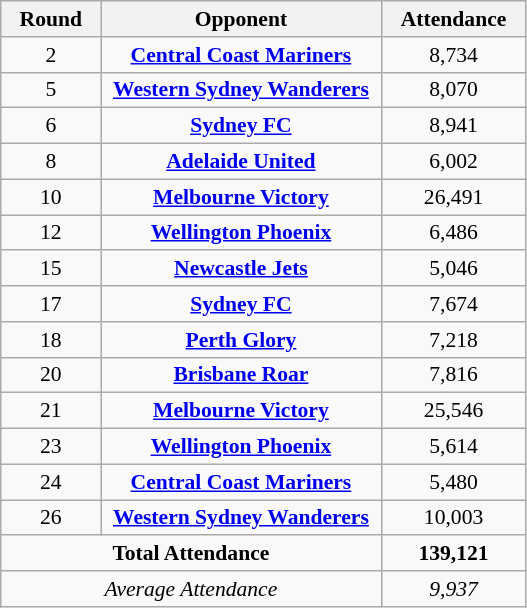<table class="wikitable sortable" style="text-align:center; font-size:90%">
<tr>
<th width=60>Round</th>
<th style="width:180px;" class="unsortable">Opponent</th>
<th width=90>Attendance</th>
</tr>
<tr>
<td>2</td>
<td><strong><a href='#'>Central Coast Mariners</a></strong></td>
<td>8,734</td>
</tr>
<tr>
<td>5</td>
<td><strong><a href='#'>Western Sydney Wanderers</a></strong></td>
<td>8,070</td>
</tr>
<tr>
<td>6</td>
<td><strong><a href='#'>Sydney FC</a></strong></td>
<td>8,941</td>
</tr>
<tr>
<td>8</td>
<td><strong><a href='#'>Adelaide United</a></strong></td>
<td>6,002</td>
</tr>
<tr>
<td>10</td>
<td><strong><a href='#'>Melbourne Victory</a></strong></td>
<td>26,491</td>
</tr>
<tr>
<td>12</td>
<td><strong><a href='#'>Wellington Phoenix</a></strong></td>
<td>6,486</td>
</tr>
<tr>
<td>15</td>
<td><strong><a href='#'>Newcastle Jets</a></strong></td>
<td>5,046</td>
</tr>
<tr>
<td>17</td>
<td><strong><a href='#'>Sydney FC</a></strong></td>
<td>7,674</td>
</tr>
<tr>
<td>18</td>
<td><strong><a href='#'>Perth Glory</a></strong></td>
<td>7,218</td>
</tr>
<tr>
<td>20</td>
<td><strong><a href='#'>Brisbane Roar</a></strong></td>
<td>7,816</td>
</tr>
<tr>
<td>21</td>
<td><strong><a href='#'>Melbourne Victory</a></strong></td>
<td>25,546</td>
</tr>
<tr>
<td>23</td>
<td><strong><a href='#'>Wellington Phoenix</a></strong></td>
<td>5,614</td>
</tr>
<tr>
<td>24</td>
<td><strong><a href='#'>Central Coast Mariners</a></strong></td>
<td>5,480</td>
</tr>
<tr>
<td>26</td>
<td><strong><a href='#'>Western Sydney Wanderers</a></strong></td>
<td>10,003</td>
</tr>
<tr class="sortbottom">
<td colspan="2"><strong>Total Attendance</strong></td>
<td><strong>139,121</strong></td>
</tr>
<tr class="sortbottom">
<td colspan="2"><em>Average Attendance</em></td>
<td><em>9,937</em></td>
</tr>
</table>
